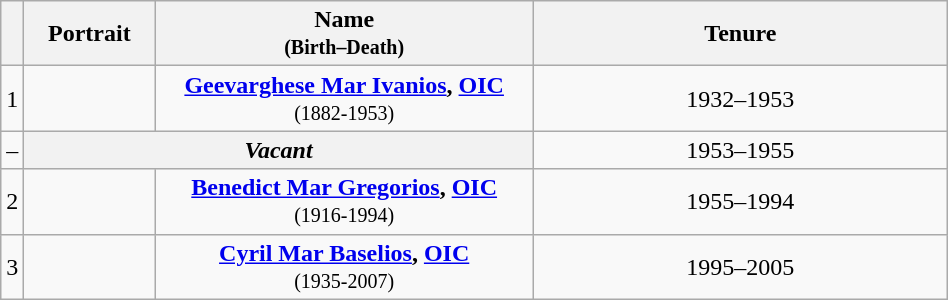<table class="wikitable" style="text-align: center; width: 50%;">
<tr>
<th width="2%"></th>
<th width="80px">Portrait</th>
<th width="40%">Name<br><small>(Birth–Death)</small></th>
<th>Tenure</th>
</tr>
<tr>
<td>1</td>
<td></td>
<td><strong><a href='#'>Geevarghese Mar Ivanios</a>, <a href='#'>OIC</a></strong><br><small>(1882-1953)</small></td>
<td>1932–1953</td>
</tr>
<tr>
<td>–</td>
<th colspan="2"><em>Vacant</em></th>
<td>1953–1955</td>
</tr>
<tr>
<td>2</td>
<td></td>
<td><strong><a href='#'>Benedict Mar Gregorios</a>, <a href='#'>OIC</a></strong><br><small>(1916-1994)</small></td>
<td>1955–1994</td>
</tr>
<tr>
<td>3</td>
<td></td>
<td><strong><a href='#'>Cyril Mar Baselios</a>, <a href='#'>OIC</a></strong><br><small>(1935-2007)</small></td>
<td>1995–2005</td>
</tr>
</table>
